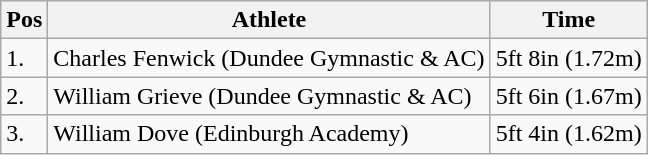<table class="wikitable">
<tr>
<th>Pos</th>
<th>Athlete</th>
<th>Time</th>
</tr>
<tr>
<td>1.</td>
<td>Charles Fenwick (Dundee Gymnastic & AC)</td>
<td>5ft 8in (1.72m)</td>
</tr>
<tr>
<td>2.</td>
<td>William Grieve (Dundee Gymnastic & AC)</td>
<td>5ft 6in (1.67m)</td>
</tr>
<tr>
<td>3.</td>
<td>William Dove (Edinburgh Academy)</td>
<td>5ft 4in (1.62m)</td>
</tr>
</table>
